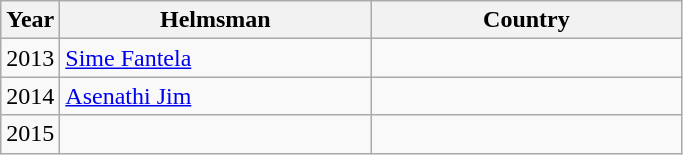<table class=wikitable>
<tr>
<th>Year</th>
<th width=200px>Helmsman</th>
<th width=200px>Country</th>
</tr>
<tr>
<td>2013</td>
<td><a href='#'>Sime Fantela</a></td>
<td></td>
</tr>
<tr>
<td>2014</td>
<td><a href='#'>Asenathi Jim</a></td>
<td></td>
</tr>
<tr>
<td>2015</td>
<td></td>
<td></td>
</tr>
</table>
